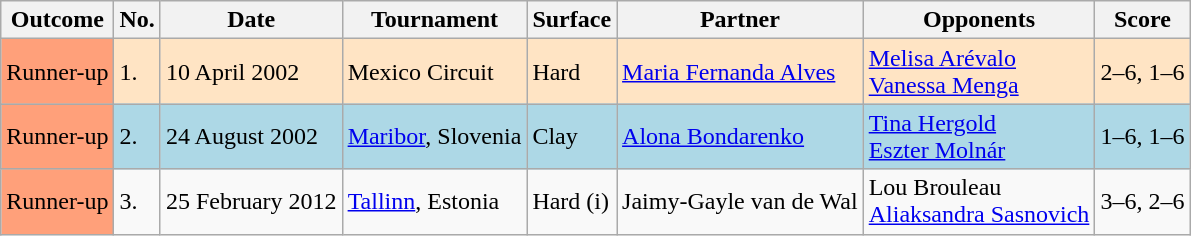<table class="sortable wikitable">
<tr>
<th>Outcome</th>
<th>No.</th>
<th>Date</th>
<th>Tournament</th>
<th>Surface</th>
<th>Partner</th>
<th>Opponents</th>
<th class=unsortable>Score</th>
</tr>
<tr style="background:#ffe4c4;">
<td style="background:#ffa07a;">Runner-up</td>
<td>1.</td>
<td>10 April 2002</td>
<td>Mexico Circuit</td>
<td>Hard</td>
<td> <a href='#'>Maria Fernanda Alves</a></td>
<td> <a href='#'>Melisa Arévalo</a> <br>  <a href='#'>Vanessa Menga</a></td>
<td>2–6, 1–6</td>
</tr>
<tr style="background:lightblue;">
<td style="background:#ffa07a;">Runner-up</td>
<td>2.</td>
<td>24 August 2002</td>
<td><a href='#'>Maribor</a>, Slovenia</td>
<td>Clay</td>
<td> <a href='#'>Alona Bondarenko</a></td>
<td> <a href='#'>Tina Hergold</a> <br>  <a href='#'>Eszter Molnár</a></td>
<td>1–6, 1–6</td>
</tr>
<tr>
<td style="background:#ffa07a;">Runner-up</td>
<td>3.</td>
<td>25 February 2012</td>
<td><a href='#'>Tallinn</a>, Estonia</td>
<td>Hard (i)</td>
<td> Jaimy-Gayle van de Wal</td>
<td> Lou Brouleau <br>  <a href='#'>Aliaksandra Sasnovich</a></td>
<td>3–6, 2–6</td>
</tr>
</table>
